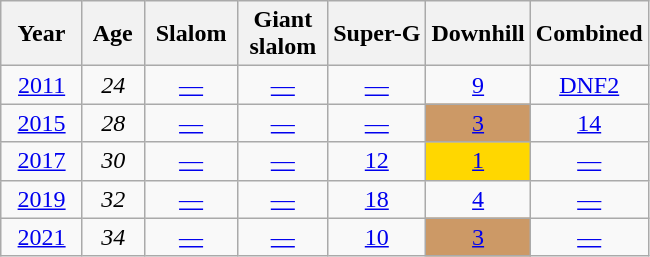<table class=wikitable style="text-align:center">
<tr>
<th>  Year  </th>
<th> Age </th>
<th> Slalom </th>
<th> Giant <br> slalom </th>
<th>Super-G</th>
<th>Downhill</th>
<th>Combined</th>
</tr>
<tr>
<td><a href='#'>2011</a></td>
<td><em>24</em></td>
<td><a href='#'>—</a></td>
<td><a href='#'>—</a></td>
<td><a href='#'>—</a></td>
<td><a href='#'>9</a></td>
<td><a href='#'>DNF2</a></td>
</tr>
<tr>
<td><a href='#'>2015</a></td>
<td><em>28</em></td>
<td><a href='#'>—</a></td>
<td><a href='#'>—</a></td>
<td><a href='#'>—</a></td>
<td style="background:#c96;"><a href='#'>3</a></td>
<td><a href='#'>14</a></td>
</tr>
<tr>
<td><a href='#'>2017</a></td>
<td><em>30</em></td>
<td><a href='#'>—</a></td>
<td><a href='#'>—</a></td>
<td><a href='#'>12</a></td>
<td bgcolor=gold><a href='#'>1</a></td>
<td><a href='#'>—</a></td>
</tr>
<tr>
<td><a href='#'>2019</a></td>
<td><em>32</em></td>
<td><a href='#'>—</a></td>
<td><a href='#'>—</a></td>
<td><a href='#'>18</a></td>
<td><a href='#'>4</a></td>
<td><a href='#'>—</a></td>
</tr>
<tr>
<td><a href='#'>2021</a></td>
<td><em>34</em></td>
<td><a href='#'>—</a></td>
<td><a href='#'>—</a></td>
<td><a href='#'>10</a></td>
<td style="background:#c96;"><a href='#'>3</a></td>
<td><a href='#'>—</a></td>
</tr>
</table>
